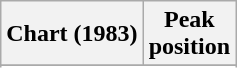<table class="wikitable sortable plainrowheaders" style="text-align:center">
<tr>
<th scope="col">Chart (1983)</th>
<th scope="col">Peak<br> position</th>
</tr>
<tr>
</tr>
<tr>
</tr>
</table>
